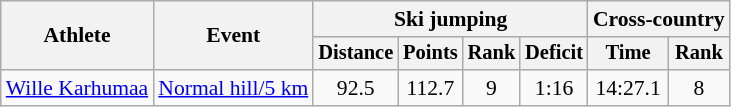<table class="wikitable" style="font-size:90%">
<tr>
<th rowspan="2">Athlete</th>
<th rowspan="2">Event</th>
<th colspan="4">Ski jumping</th>
<th colspan="2">Cross-country</th>
</tr>
<tr style="font-size:95%">
<th>Distance</th>
<th>Points</th>
<th>Rank</th>
<th>Deficit</th>
<th>Time</th>
<th>Rank</th>
</tr>
<tr align=center>
<td align=left><a href='#'>Wille Karhumaa</a></td>
<td align=left><a href='#'>Normal hill/5 km</a></td>
<td>92.5</td>
<td>112.7</td>
<td>9</td>
<td>1:16</td>
<td>14:27.1</td>
<td>8</td>
</tr>
</table>
